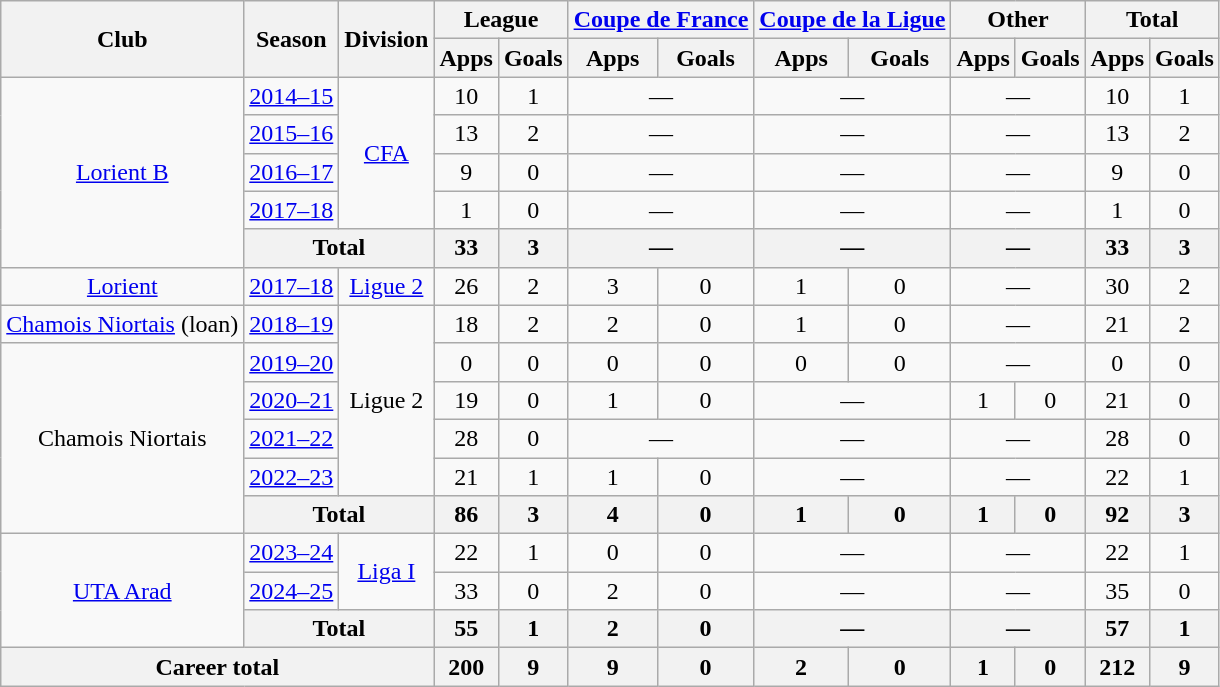<table class="wikitable" style="text-align: center">
<tr>
<th rowspan="2">Club</th>
<th rowspan="2">Season</th>
<th rowspan="2">Division</th>
<th colspan="2">League</th>
<th colspan="2"><a href='#'>Coupe de France</a></th>
<th colspan="2"><a href='#'>Coupe de la Ligue</a></th>
<th colspan="2">Other</th>
<th colspan="2">Total</th>
</tr>
<tr>
<th>Apps</th>
<th>Goals</th>
<th>Apps</th>
<th>Goals</th>
<th>Apps</th>
<th>Goals</th>
<th>Apps</th>
<th>Goals</th>
<th>Apps</th>
<th>Goals</th>
</tr>
<tr>
<td rowspan="5"><a href='#'>Lorient B</a></td>
<td><a href='#'>2014–15</a></td>
<td rowspan="4"><a href='#'>CFA</a></td>
<td>10</td>
<td>1</td>
<td colspan="2">—</td>
<td colspan="2">—</td>
<td colspan="2">—</td>
<td>10</td>
<td>1</td>
</tr>
<tr>
<td><a href='#'>2015–16</a></td>
<td>13</td>
<td>2</td>
<td colspan="2">—</td>
<td colspan="2">—</td>
<td colspan="2">—</td>
<td>13</td>
<td>2</td>
</tr>
<tr>
<td><a href='#'>2016–17</a></td>
<td>9</td>
<td>0</td>
<td colspan="2">—</td>
<td colspan="2">—</td>
<td colspan="2">—</td>
<td>9</td>
<td>0</td>
</tr>
<tr>
<td><a href='#'>2017–18</a></td>
<td>1</td>
<td>0</td>
<td colspan="2">—</td>
<td colspan="2">—</td>
<td colspan="2">—</td>
<td>1</td>
<td>0</td>
</tr>
<tr>
<th colspan="2">Total</th>
<th>33</th>
<th>3</th>
<th colspan="2">—</th>
<th colspan="2">—</th>
<th colspan="2">—</th>
<th>33</th>
<th>3</th>
</tr>
<tr>
<td><a href='#'>Lorient</a></td>
<td><a href='#'>2017–18</a></td>
<td><a href='#'>Ligue 2</a></td>
<td>26</td>
<td>2</td>
<td>3</td>
<td>0</td>
<td>1</td>
<td>0</td>
<td colspan="2">—</td>
<td>30</td>
<td>2</td>
</tr>
<tr>
<td rowspan="1"><a href='#'>Chamois Niortais</a> (loan)</td>
<td><a href='#'>2018–19</a></td>
<td rowspan="5">Ligue 2</td>
<td>18</td>
<td>2</td>
<td>2</td>
<td>0</td>
<td>1</td>
<td>0</td>
<td colspan="2">—</td>
<td>21</td>
<td>2</td>
</tr>
<tr>
<td rowspan="5">Chamois Niortais</td>
<td><a href='#'>2019–20</a></td>
<td>0</td>
<td>0</td>
<td>0</td>
<td>0</td>
<td>0</td>
<td>0</td>
<td colspan="2">—</td>
<td>0</td>
<td>0</td>
</tr>
<tr>
<td><a href='#'>2020–21</a></td>
<td>19</td>
<td>0</td>
<td>1</td>
<td>0</td>
<td colspan="2">—</td>
<td>1</td>
<td>0</td>
<td>21</td>
<td>0</td>
</tr>
<tr>
<td><a href='#'>2021–22</a></td>
<td>28</td>
<td>0</td>
<td colspan="2">—</td>
<td colspan="2">—</td>
<td colspan="2">—</td>
<td>28</td>
<td>0</td>
</tr>
<tr>
<td><a href='#'>2022–23</a></td>
<td>21</td>
<td>1</td>
<td>1</td>
<td>0</td>
<td colspan="2">—</td>
<td colspan="2">—</td>
<td>22</td>
<td>1</td>
</tr>
<tr>
<th colspan="2">Total</th>
<th>86</th>
<th>3</th>
<th>4</th>
<th>0</th>
<th>1</th>
<th>0</th>
<th>1</th>
<th>0</th>
<th>92</th>
<th>3</th>
</tr>
<tr>
<td rowspan="3"><a href='#'>UTA Arad</a></td>
<td><a href='#'>2023–24</a></td>
<td rowspan="2"><a href='#'>Liga I</a></td>
<td>22</td>
<td>1</td>
<td>0</td>
<td>0</td>
<td colspan="2">—</td>
<td colspan="2">—</td>
<td>22</td>
<td>1</td>
</tr>
<tr>
<td><a href='#'>2024–25</a></td>
<td>33</td>
<td>0</td>
<td>2</td>
<td>0</td>
<td colspan="2">—</td>
<td colspan="2">—</td>
<td>35</td>
<td>0</td>
</tr>
<tr>
<th colspan="2">Total</th>
<th>55</th>
<th>1</th>
<th>2</th>
<th>0</th>
<th colspan="2">—</th>
<th colspan="2">—</th>
<th>57</th>
<th>1</th>
</tr>
<tr>
<th colspan="3">Career total</th>
<th>200</th>
<th>9</th>
<th>9</th>
<th>0</th>
<th>2</th>
<th>0</th>
<th>1</th>
<th>0</th>
<th>212</th>
<th>9</th>
</tr>
</table>
